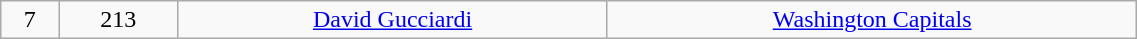<table class="wikitable" width="60%">
<tr align="center" bgcolor="">
<td>7</td>
<td>213</td>
<td><a href='#'>David Gucciardi</a></td>
<td><a href='#'>Washington Capitals</a></td>
</tr>
</table>
